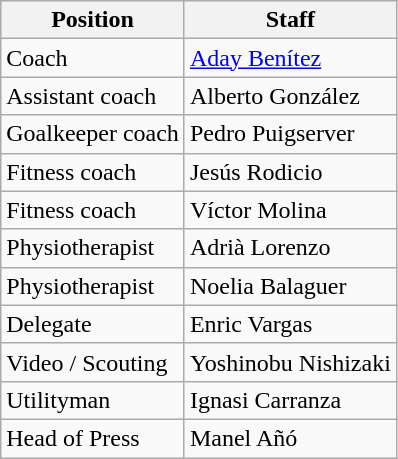<table class="wikitable">
<tr>
<th>Position</th>
<th>Staff</th>
</tr>
<tr>
<td>Coach</td>
<td> <a href='#'>Aday Benítez</a></td>
</tr>
<tr>
<td>Assistant coach</td>
<td> Alberto González</td>
</tr>
<tr>
<td>Goalkeeper coach</td>
<td> Pedro Puigserver</td>
</tr>
<tr>
<td>Fitness coach</td>
<td> Jesús Rodicio</td>
</tr>
<tr>
<td>Fitness coach</td>
<td> Víctor Molina</td>
</tr>
<tr>
<td>Physiotherapist</td>
<td> Adrià Lorenzo</td>
</tr>
<tr>
<td>Physiotherapist</td>
<td> Noelia Balaguer</td>
</tr>
<tr>
<td>Delegate</td>
<td> Enric Vargas</td>
</tr>
<tr>
<td>Video / Scouting</td>
<td> Yoshinobu Nishizaki</td>
</tr>
<tr>
<td>Utilityman</td>
<td> Ignasi Carranza</td>
</tr>
<tr>
<td>Head of Press</td>
<td> Manel Añó</td>
</tr>
</table>
